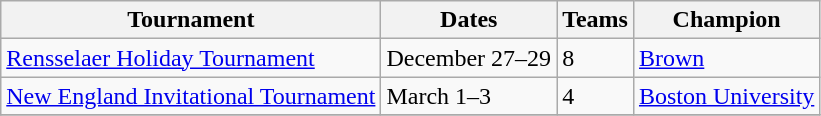<table class="wikitable">
<tr>
<th>Tournament</th>
<th>Dates</th>
<th>Teams</th>
<th>Champion</th>
</tr>
<tr>
<td><a href='#'>Rensselaer Holiday Tournament</a></td>
<td>December 27–29</td>
<td>8</td>
<td><a href='#'>Brown</a></td>
</tr>
<tr>
<td><a href='#'>New England Invitational Tournament</a></td>
<td>March 1–3</td>
<td>4</td>
<td><a href='#'>Boston University</a></td>
</tr>
<tr>
</tr>
</table>
